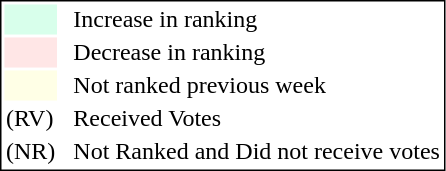<table style="border:1px solid black;">
<tr>
<td style="background:#D8FFEB; width:20px;"></td>
<td> </td>
<td>Increase in ranking</td>
</tr>
<tr>
<td style="background:#FFE6E6; width:20px;"></td>
<td> </td>
<td>Decrease in ranking</td>
</tr>
<tr>
<td style="background:#FFFFE6; width:20px;"></td>
<td> </td>
<td>Not ranked previous week</td>
</tr>
<tr>
<td>(RV)</td>
<td> </td>
<td>Received Votes</td>
</tr>
<tr>
<td>(NR)</td>
<td> </td>
<td>Not Ranked and Did not receive votes</td>
</tr>
</table>
